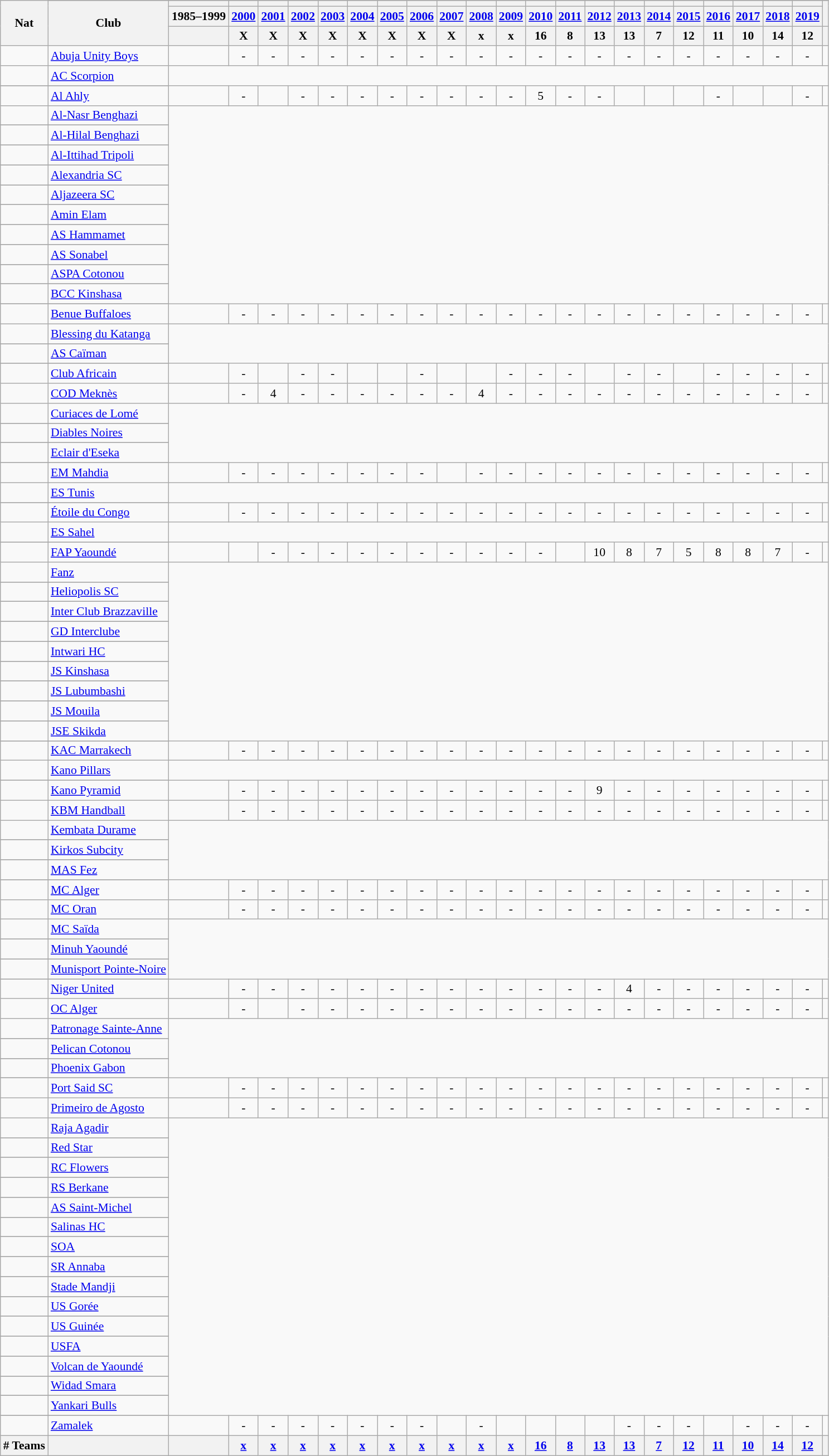<table class="wikitable plainrowheaders sortable" style="text-align:center; font-size:90%">
<tr>
<th scope="col" rowspan="4">Nat</th>
</tr>
<tr>
<th scope="col" rowspan="3">Club</th>
<th colspan="1"></th>
<th colspan="1"></th>
<th colspan="1"></th>
<th colspan="1"></th>
<th colspan="1"></th>
<th colspan="1"></th>
<th colspan="1"></th>
<th colspan="1"></th>
<th colspan="1"></th>
<th colspan="1"></th>
<th colspan="1"></th>
<th colspan="1"></th>
<th colspan="1"></th>
<th colspan="1"></th>
<th colspan="1"></th>
<th colspan="1"></th>
<th colspan="1"></th>
<th colspan="1"></th>
<th colspan="1"></th>
<th colspan="1"></th>
<th colspan="1"></th>
<th scope="col" rowspan="2"></th>
</tr>
<tr>
<th colspan="1">1985–1999</th>
<th colspan="1"><a href='#'>2000</a></th>
<th colspan="1"><a href='#'>2001</a></th>
<th colspan="1"><a href='#'>2002</a></th>
<th colspan="1"><a href='#'>2003</a></th>
<th colspan="1"><a href='#'>2004</a></th>
<th colspan="1"><a href='#'>2005</a></th>
<th colspan="1"><a href='#'>2006</a></th>
<th colspan="1"><a href='#'>2007</a></th>
<th colspan="1"><a href='#'>2008</a></th>
<th colspan="1"><a href='#'>2009</a></th>
<th colspan="1"><a href='#'>2010</a></th>
<th colspan="1"><a href='#'>2011</a></th>
<th colspan="1"><a href='#'>2012</a></th>
<th colspan="1"><a href='#'>2013</a></th>
<th colspan="1"><a href='#'>2014</a></th>
<th colspan="1"><a href='#'>2015</a></th>
<th colspan="1"><a href='#'>2016</a></th>
<th colspan="1"><a href='#'>2017</a></th>
<th colspan="1"><a href='#'>2018</a></th>
<th colspan="1"><a href='#'>2019</a></th>
</tr>
<tr>
<th scope="col" rowspan="1" class="unsortable"></th>
<th scope="col" rowspan="1">X</th>
<th scope="col" rowspan="1">X</th>
<th scope="col" rowspan="1">X</th>
<th scope="col" rowspan="1">X</th>
<th scope="col" rowspan="1">X</th>
<th scope="col" rowspan="1">X</th>
<th scope="col" rowspan="1">X</th>
<th scope="col" rowspan="1">X</th>
<th scope="col" rowspan="1">x</th>
<th scope="col" rowspan="1">x</th>
<th scope="col" rowspan="1">16</th>
<th scope="col" rowspan="1">8</th>
<th scope="col" rowspan="1">13</th>
<th scope="col" rowspan="1">13</th>
<th scope="col" rowspan="1">7</th>
<th scope="col" rowspan="1">12</th>
<th scope="col" rowspan="1">11</th>
<th scope="col" rowspan="1">10</th>
<th scope="col" rowspan="1">14</th>
<th scope="col" rowspan="1">12</th>
<th scope="col" rowspan="1"></th>
</tr>
<tr>
<td></td>
<td align=left><a href='#'>Abuja Unity Boys</a></td>
<td></td>
<td>-</td>
<td>-</td>
<td>-</td>
<td>-</td>
<td>-</td>
<td>-</td>
<td>-</td>
<td>-</td>
<td>-</td>
<td>-</td>
<td>-</td>
<td>-</td>
<td>-</td>
<td>-</td>
<td>-</td>
<td>-</td>
<td>-</td>
<td>-</td>
<td>-</td>
<td>-</td>
<td><strong></strong></td>
</tr>
<tr>
<td></td>
<td align=left><a href='#'>AC Scorpion</a></td>
</tr>
<tr ||-||-||-||-||-||-||-||-||-||-||-||-||-||-||-|| 11 ||-||-||-||-|| >
</tr>
<tr>
<td></td>
<td align=left><a href='#'>Al Ahly</a></td>
<td></td>
<td>-</td>
<td></td>
<td>-</td>
<td>-</td>
<td>-</td>
<td>-</td>
<td>-</td>
<td>-</td>
<td>-</td>
<td>-</td>
<td data-sort-value="05">5</td>
<td>-</td>
<td>-</td>
<td></td>
<td></td>
<td></td>
<td>-</td>
<td data-sort-value="01"></td>
<td data-sort-value="01"></td>
<td>-</td>
<td><strong></strong></td>
</tr>
<tr>
<td></td>
<td align=left><a href='#'>Al-Nasr Benghazi</a></td>
</tr>
<tr ||-||-||-||-||-||-||-||-||-||-|| data-sort-value="06"|6 ||-||-||-||-||-||-||-||-||-|| >
</tr>
<tr>
<td></td>
<td align=left><a href='#'>Al-Hilal Benghazi</a></td>
</tr>
<tr ||-||-||-||-||-||-||-||-||-||-||-||-|| data-sort-value="08"|8 || 11 ||-||-||-||-||-||-|| >
</tr>
<tr>
<td></td>
<td align=left><a href='#'>Al-Ittihad Tripoli</a></td>
</tr>
<tr ||-||-||-||-||-||-||-||-||-||-||-||-||-|| data-sort-value="05"|5 ||-||-||-||-||data-sort-value="02"|>
</tr>
<tr>
<td></td>
<td align=left><a href='#'>Alexandria SC</a></td>
</tr>
<tr ||-||-||-||-||-||-||-||-||-||-||-||-||-||-||-||-||-||-||data-sort-value="05"|5||-|| >
</tr>
<tr>
<td></td>
<td align=left><a href='#'>Aljazeera SC</a></td>
</tr>
<tr ||-||-||-||-||-||-||-||-||-||-||-||-|| data-sort-value="05"|5 ||-||-||-||-||-||-||-|| >
</tr>
<tr>
<td></td>
<td align=left><a href='#'>Amin Elam</a></td>
</tr>
<tr ||-||-||-||-||-||-||-||-||-||-|| data-sort-value="09"|9 ||-||-||-||-||-||-||-||-||-|| >
</tr>
<tr>
<td></td>
<td align=left><a href='#'>AS Hammamet</a></td>
</tr>
<tr ||-||-||-|| >
</tr>
<tr>
<td></td>
<td align=left><a href='#'>AS Sonabel</a></td>
</tr>
<tr ||-||-||-||-||-||-||-||-||-||-|| 14 ||-||-||-||-||-||-||-||-||-|| >
</tr>
<tr>
<td></td>
<td align=left><a href='#'>ASPA Cotonou</a></td>
</tr>
<tr ||-||-||-||-||-||-||-||-||-||-|| 13 ||-|| data-sort-value="06"|6 ||-|| 5 ||-||-||-||-||-|| >
</tr>
<tr>
<td></td>
<td align=left><a href='#'>BCC Kinshasa</a></td>
</tr>
<tr ||-||-||-||-|| 4 ||-||-||-||-||-||-||-||-||-||-||-||-||-||-||-|| >
</tr>
<tr>
<td></td>
<td align=left><a href='#'>Benue Buffaloes</a></td>
<td></td>
<td>-</td>
<td>-</td>
<td>-</td>
<td>-</td>
<td>-</td>
<td>-</td>
<td>-</td>
<td>-</td>
<td>-</td>
<td>-</td>
<td>-</td>
<td>-</td>
<td>-</td>
<td>-</td>
<td>-</td>
<td>-</td>
<td>-</td>
<td>-</td>
<td>-</td>
<td>-</td>
<td><strong></strong></td>
</tr>
<tr>
<td></td>
<td align=left><a href='#'>Blessing du Katanga</a></td>
</tr>
<tr ||-||-||-||-||-||-||-||-||-||-|| 11 ||-||-||-||-||-||-||-||-||-|| >
</tr>
<tr>
<td></td>
<td align=left><a href='#'>AS Caïman</a></td>
</tr>
<tr ||-||-||-||-||-||-||-||-||-||-||-||-||-||-||-||-|| data-sort-value="07"|7 ||-||-||-|| >
</tr>
<tr>
<td></td>
<td align=left><a href='#'>Club Africain</a></td>
<td></td>
<td>-</td>
<td></td>
<td>-</td>
<td>-</td>
<td></td>
<td></td>
<td>-</td>
<td></td>
<td></td>
<td>-</td>
<td>-</td>
<td>-</td>
<td></td>
<td>-</td>
<td>-</td>
<td></td>
<td>-</td>
<td>-</td>
<td>-</td>
<td>-</td>
<td><strong></strong></td>
</tr>
<tr>
<td></td>
<td align=left><a href='#'>COD Meknès</a></td>
<td></td>
<td>-</td>
<td>4</td>
<td>-</td>
<td>-</td>
<td>-</td>
<td>-</td>
<td>-</td>
<td>-</td>
<td>4</td>
<td>-</td>
<td>-</td>
<td>-</td>
<td>-</td>
<td>-</td>
<td>-</td>
<td>-</td>
<td>-</td>
<td>-</td>
<td>-</td>
<td>-</td>
<td><strong></strong></td>
</tr>
<tr>
<td></td>
<td align=left><a href='#'>Curiaces de Lomé</a></td>
</tr>
<tr ||-||-||-||-||-||-||-||-||-||-|| 16 ||-||-||-||-||-||-||-||-||-|| >
</tr>
<tr>
<td></td>
<td align=left><a href='#'>Diables Noires</a></td>
</tr>
<tr ||-||-||-||-||-|| 4 ||-||-||-||-||-||-||-||-||-|| data-sort-value="07"|7 ||-||-||-||-|| >
</tr>
<tr>
<td></td>
<td align=left><a href='#'>Eclair d'Eseka</a></td>
</tr>
<tr ||-||-||-||-||-||-||-||-||-||-||-||-||-||-||-||-|| 11 ||-||-||-|| >
</tr>
<tr>
<td></td>
<td align=left><a href='#'>EM Mahdia</a></td>
<td></td>
<td>-</td>
<td>-</td>
<td>-</td>
<td>-</td>
<td>-</td>
<td>-</td>
<td>-</td>
<td></td>
<td>-</td>
<td>-</td>
<td>-</td>
<td>-</td>
<td>-</td>
<td>-</td>
<td>-</td>
<td>-</td>
<td>-</td>
<td>-</td>
<td>-</td>
<td>-</td>
<td><strong></strong></td>
</tr>
<tr>
<td></td>
<td align=left><a href='#'>ES Tunis</a></td>
</tr>
<tr ||-||-||-|| >
</tr>
<tr>
<td></td>
<td align=left><a href='#'>Étoile du Congo</a></td>
<td></td>
<td>-</td>
<td>-</td>
<td>-</td>
<td>-</td>
<td>-</td>
<td>-</td>
<td>-</td>
<td>-</td>
<td>-</td>
<td>-</td>
<td>-</td>
<td>-</td>
<td>-</td>
<td>-</td>
<td>-</td>
<td>-</td>
<td>-</td>
<td>-</td>
<td>-</td>
<td>-</td>
<td><strong></strong></td>
</tr>
<tr>
<td></td>
<td align=left><a href='#'>ES Sahel</a></td>
</tr>
<tr ||-||-||-||-||-||-||-||-||-||-||-||-|| >
</tr>
<tr>
<td></td>
<td align=left><a href='#'>FAP Yaoundé</a></td>
<td></td>
<td></td>
<td>-</td>
<td>-</td>
<td>-</td>
<td>-</td>
<td>-</td>
<td>-</td>
<td>-</td>
<td>-</td>
<td>-</td>
<td>-</td>
<td></td>
<td>10</td>
<td data-sort-value="08">8</td>
<td>7</td>
<td data-sort-value="05">5</td>
<td data-sort-value="08">8</td>
<td data-sort-value="08">8</td>
<td data-sort-value="07">7</td>
<td>-</td>
<td><strong></strong></td>
</tr>
<tr>
<td></td>
<td align=left><a href='#'>Fanz</a></td>
</tr>
<tr ||-||-||-||-||-||-||-||-||-||-||-||-||-||-||-|| data-sort-value="09"|9 ||-||-||-||-|| >
</tr>
<tr>
<td></td>
<td align=left><a href='#'>Heliopolis SC</a></td>
</tr>
<tr ||-||-||-||-||-||-||-||-||-||-||-||-||-||-||-||-|| data-sort-value="04"|4 ||-||data-sort-value="08"|8||-|| >
</tr>
<tr>
<td></td>
<td align=left><a href='#'>Inter Club Brazzaville</a></td>
</tr>
<tr ||-||-||-||-||-||-||-||-||-|| >
</tr>
<tr>
<td></td>
<td align=left><a href='#'>GD Interclube</a></td>
</tr>
<tr ||-||-||-||-||-||-||-||-||-||-|| >
</tr>
<tr>
<td></td>
<td align=left><a href='#'>Intwari HC</a></td>
</tr>
<tr ||-||-||-||-||-||-||-||-||-||-||-||-||-|| 13 ||-||-||-||-||-||-|| >
</tr>
<tr>
<td></td>
<td align=left><a href='#'>JS Kinshasa</a></td>
</tr>
<tr ||-||-||-||-||-||-||-||-||-||-||-|| 7 || 11 || data-sort-value="09"|9 ||-|| 10 || 10 ||data-sort-value="05"|5||data-sort-value="04"|4||-|| >
</tr>
<tr>
<td></td>
<td align=left><a href='#'>JS Lubumbashi</a></td>
</tr>
<tr ||-||-||-||-||-||-||-||-||-||-||-||-||-||-||-||-||-||-||12||-|| >
</tr>
<tr>
<td></td>
<td align=left><a href='#'>JS Mouila</a></td>
</tr>
<tr ||-||-||-||-||-||-||-||-||-||-||-||-||-||-||-|| 12 ||-||-||-||-|| >
</tr>
<tr>
<td></td>
<td align=left><a href='#'>JSE Skikda</a></td>
</tr>
<tr ||-||-||-||-||-||-||-||-|| >
</tr>
<tr>
<td></td>
<td align=left><a href='#'>KAC Marrakech</a></td>
<td></td>
<td>-</td>
<td>-</td>
<td>-</td>
<td>-</td>
<td>-</td>
<td>-</td>
<td>-</td>
<td>-</td>
<td>-</td>
<td>-</td>
<td>-</td>
<td>-</td>
<td>-</td>
<td>-</td>
<td>-</td>
<td>-</td>
<td>-</td>
<td>-</td>
<td>-</td>
<td>-</td>
<td><strong></strong></td>
</tr>
<tr>
<td></td>
<td align=left><a href='#'>Kano Pillars</a></td>
</tr>
<tr ||-||-||-||-||-||-||-||-||-||-||-||-||-||-||-||-||-||10||-||-|| >
</tr>
<tr>
<td></td>
<td align=left><a href='#'>Kano Pyramid</a></td>
<td></td>
<td>-</td>
<td>-</td>
<td>-</td>
<td>-</td>
<td>-</td>
<td>-</td>
<td>-</td>
<td>-</td>
<td>-</td>
<td>-</td>
<td>-</td>
<td>-</td>
<td data-sort-value="09">9</td>
<td>-</td>
<td>-</td>
<td>-</td>
<td>-</td>
<td>-</td>
<td>-</td>
<td>-</td>
<td><strong></strong></td>
</tr>
<tr>
<td></td>
<td align=left><a href='#'>KBM Handball</a></td>
<td></td>
<td>-</td>
<td>-</td>
<td>-</td>
<td>-</td>
<td>-</td>
<td>-</td>
<td>-</td>
<td>-</td>
<td>-</td>
<td>-</td>
<td>-</td>
<td>-</td>
<td>-</td>
<td>-</td>
<td>-</td>
<td>-</td>
<td>-</td>
<td>-</td>
<td>-</td>
<td>-</td>
<td><strong></strong></td>
</tr>
<tr>
<td></td>
<td align=left><a href='#'>Kembata Durame</a></td>
</tr>
<tr ||-||-||-||-||-||-||-||-||-||-||-||-||-||-||-||-||-||-||14||-|| >
</tr>
<tr>
<td></td>
<td align=left><a href='#'>Kirkos Subcity</a></td>
</tr>
<tr ||-||-||-||-||-||-||-||-||-||-||-||-||-||-||-||-||-||-||13||-|| >
</tr>
<tr>
<td></td>
<td align=left><a href='#'>MAS Fez</a></td>
</tr>
<tr ||-||-||-||-||-|| >
</tr>
<tr>
<td></td>
<td align=left><a href='#'>MC Alger</a></td>
<td></td>
<td>-</td>
<td>-</td>
<td>-</td>
<td>-</td>
<td>-</td>
<td>-</td>
<td>-</td>
<td>-</td>
<td>-</td>
<td>-</td>
<td>-</td>
<td>-</td>
<td>-</td>
<td>-</td>
<td>-</td>
<td>-</td>
<td>-</td>
<td>-</td>
<td>-</td>
<td>-</td>
<td><strong></strong></td>
</tr>
<tr>
<td></td>
<td align=left><a href='#'>MC Oran</a></td>
<td></td>
<td>-</td>
<td>-</td>
<td>-</td>
<td>-</td>
<td>-</td>
<td>-</td>
<td>-</td>
<td>-</td>
<td>-</td>
<td>-</td>
<td>-</td>
<td>-</td>
<td>-</td>
<td>-</td>
<td>-</td>
<td>-</td>
<td>-</td>
<td>-</td>
<td>-</td>
<td>-</td>
<td><strong></strong></td>
</tr>
<tr>
<td></td>
<td align=left><a href='#'>MC Saïda</a></td>
</tr>
<tr ||-||-||-||-||-||-||-||-|| >
</tr>
<tr>
<td></td>
<td align=left><a href='#'>Minuh Yaoundé</a></td>
</tr>
<tr || >
</tr>
<tr>
<td></td>
<td align=left><a href='#'>Munisport Pointe-Noire</a></td>
</tr>
<tr ||-||-||-||-||-||-||-||-||-||-|| data-sort-value="08"|8 || >
</tr>
<tr>
<td></td>
<td align=left><a href='#'>Niger United</a></td>
<td></td>
<td>-</td>
<td>-</td>
<td>-</td>
<td>-</td>
<td>-</td>
<td>-</td>
<td>-</td>
<td>-</td>
<td>-</td>
<td>-</td>
<td>-</td>
<td>-</td>
<td>-</td>
<td data-sort-value="04">4</td>
<td>-</td>
<td>-</td>
<td>-</td>
<td>-</td>
<td>-</td>
<td>-</td>
<td><strong></strong></td>
</tr>
<tr>
<td></td>
<td align=left><a href='#'>OC Alger</a></td>
<td></td>
<td>-</td>
<td></td>
<td>-</td>
<td>-</td>
<td>-</td>
<td>-</td>
<td>-</td>
<td>-</td>
<td>-</td>
<td>-</td>
<td>-</td>
<td>-</td>
<td>-</td>
<td>-</td>
<td>-</td>
<td>-</td>
<td>-</td>
<td>-</td>
<td>-</td>
<td>-</td>
<td><strong></strong></td>
</tr>
<tr>
<td></td>
<td align=left><a href='#'>Patronage Sainte-Anne</a></td>
</tr>
<tr ||-||-||-||-||-||-|| 4 ||-||-||-||-||-||-||-|| 4 ||-||-||data-sort-value="07"|7||-||-|| >
</tr>
<tr>
<td></td>
<td align=left><a href='#'>Pelican Cotonou</a></td>
</tr>
<tr ||-||-|| >
</tr>
<tr>
<td></td>
<td align=left><a href='#'>Phoenix Gabon</a></td>
</tr>
<tr ||-||-||-||-||-||-||-||-||-||-||-||-||-||-||-||-|| data-sort-value="09"|9 ||data-sort-value="09"|9||10||-|| >
</tr>
<tr>
<td></td>
<td align=left><a href='#'>Port Said SC</a></td>
<td></td>
<td>-</td>
<td>-</td>
<td>-</td>
<td>-</td>
<td>-</td>
<td>-</td>
<td>-</td>
<td>-</td>
<td>-</td>
<td>-</td>
<td>-</td>
<td>-</td>
<td>-</td>
<td>-</td>
<td>-</td>
<td>-</td>
<td>-</td>
<td>-</td>
<td>-</td>
<td>-</td>
<td><strong></strong></td>
</tr>
<tr>
<td></td>
<td align=left><a href='#'>Primeiro de Agosto</a></td>
<td></td>
<td>-</td>
<td>-</td>
<td>-</td>
<td>-</td>
<td>-</td>
<td>-</td>
<td>-</td>
<td>-</td>
<td>-</td>
<td>-</td>
<td>-</td>
<td>-</td>
<td>-</td>
<td>-</td>
<td>-</td>
<td>-</td>
<td>-</td>
<td>-</td>
<td>-</td>
<td>-</td>
<td><strong></strong></td>
</tr>
<tr>
<td></td>
<td align=left><a href='#'>Raja Agadir</a></td>
</tr>
<tr ||-||-||-||-||-||-||-||-||-||-||-||-||-||-||-||-||-||data-sort-value="04"|4||-||-|| >
</tr>
<tr>
<td></td>
<td align=left><a href='#'>Red Star</a></td>
</tr>
<tr ||-||-|| 4 ||-||-|| >
</tr>
<tr>
<td></td>
<td align=left><a href='#'>RC Flowers</a></td>
</tr>
<tr ||-||-||-||-||-||-||-||-||-||-|| 10 ||-||-||-||-|| data-sort-value="06"|6 ||-||-||-||-|| >
</tr>
<tr>
<td></td>
<td align=left><a href='#'>RS Berkane</a></td>
</tr>
<tr ||-||-||-||-||-||-||-||-||-||-||-||-|| data-sort-value="04"|4 ||-||-||-||-||-||-||-|| >
</tr>
<tr>
<td></td>
<td align=left><a href='#'>AS Saint-Michel</a></td>
</tr>
<tr ||-||-||-||-||-||-||-||-||-||-||-||-|| 13 ||-||-||-||-||-||-||-|| >
</tr>
<tr>
<td></td>
<td align=left><a href='#'>Salinas HC</a></td>
</tr>
<tr ||-||-||-||-||-||-||-||-||-||-||-||-||-|| data-sort-value="06"|6 || >
</tr>
<tr>
<td></td>
<td align=left><a href='#'>SOA</a></td>
</tr>
<tr || 4 ||-|| >
</tr>
<tr>
<td></td>
<td align=left><a href='#'>SR Annaba</a></td>
</tr>
<tr ||-||-||-|| >
</tr>
<tr>
<td></td>
<td align=left><a href='#'>Stade Mandji</a></td>
</tr>
<tr ||-||-||-||-||-||-||-||-||-||-||-|| 8 ||-||-||-|| data-sort-value="04"|4 || data-sort-value="06"|6 ||-||-||-|| >
</tr>
<tr>
<td></td>
<td align=left><a href='#'>US Gorée</a></td>
</tr>
<tr ||-||-||-||-||-||-||-||-||-||-|| 12 ||-||-||-||-||-||-||-||-||-|| >
</tr>
<tr>
<td></td>
<td align=left><a href='#'>US Guinée</a></td>
</tr>
<tr ||-||-||-||-||-||-||-||-||-||-||-||-|| 12 || 12 ||-||-||-||-||-||-|| >
</tr>
<tr>
<td></td>
<td align=left><a href='#'>USFA</a></td>
</tr>
<tr ||-||-||-||-||-||-||-||-||-||-|| 15 ||-||-||-||-||-||-||-||-||-|| >
</tr>
<tr>
<td></td>
<td align=left><a href='#'>Volcan de Yaoundé</a></td>
</tr>
<tr ||-||-||-||-||-||-||-||-||-||-||-||-||-||-|| 6 ||-||-||-||-||-|| >
</tr>
<tr>
<td></td>
<td align=left><a href='#'>Widad Smara</a></td>
</tr>
<tr ||-||-||-||-||-||-||-||-||-||-||-|| 4 || data-sort-value="06"|6 ||-||-||-|| data-sort-value="05"|5 ||data-sort-value="03"|>
</tr>
<tr>
<td></td>
<td align=left><a href='#'>Yankari Bulls</a></td>
</tr>
<tr || >
</tr>
<tr>
<td></td>
<td align=left><a href='#'>Zamalek</a></td>
<td></td>
<td>-</td>
<td>-</td>
<td>-</td>
<td>-</td>
<td>-</td>
<td>-</td>
<td>-</td>
<td></td>
<td>-</td>
<td></td>
<td></td>
<td></td>
<td></td>
<td>-</td>
<td>-</td>
<td>-</td>
<td></td>
<td>-</td>
<td>-</td>
<td>-</td>
<td><strong></strong></td>
</tr>
<tr>
<th># Teams</th>
<th></th>
<th></th>
<th><a href='#'>x</a></th>
<th><a href='#'>x</a></th>
<th><a href='#'>x</a></th>
<th><a href='#'>x</a></th>
<th><a href='#'>x</a></th>
<th><a href='#'>x</a></th>
<th><a href='#'>x</a></th>
<th><a href='#'>x</a></th>
<th><a href='#'>x</a></th>
<th><a href='#'>x</a></th>
<th><a href='#'>16</a></th>
<th><a href='#'>8</a></th>
<th><a href='#'>13</a></th>
<th><a href='#'>13</a></th>
<th><a href='#'>7</a></th>
<th><a href='#'>12</a></th>
<th><a href='#'>11</a></th>
<th><a href='#'>10</a></th>
<th><a href='#'>14</a></th>
<th><a href='#'>12</a></th>
<th></th>
</tr>
</table>
